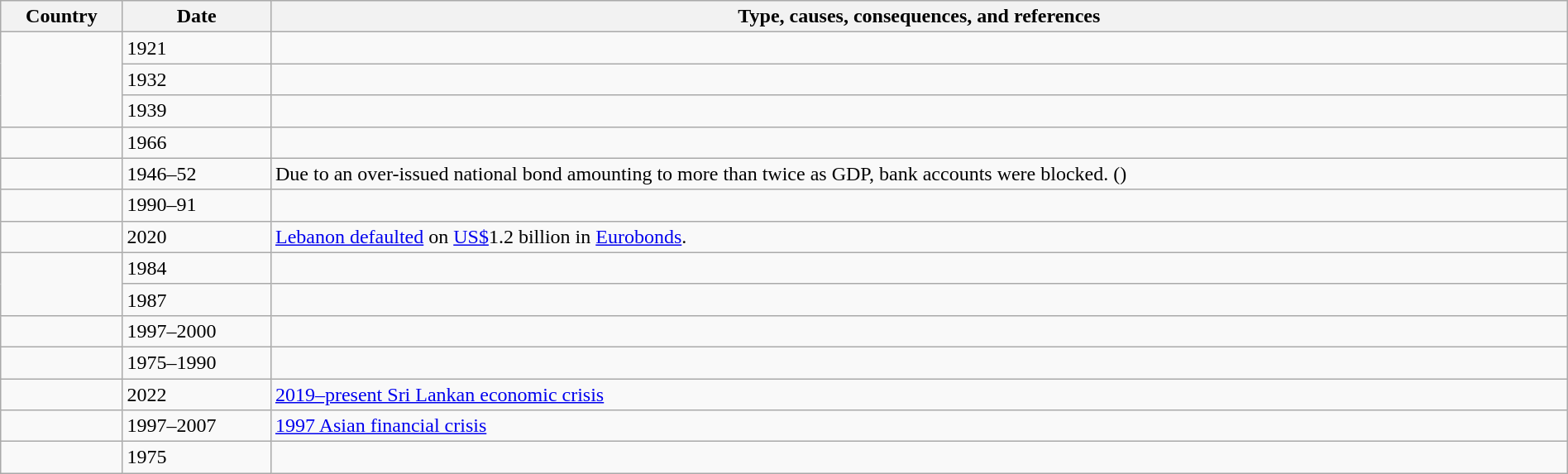<table class="wikitable sortable" style="width: 100%">
<tr>
<th>Country</th>
<th>Date</th>
<th class="unsortable">Type, causes, consequences, and references</th>
</tr>
<tr>
<td rowspan="3"></td>
<td>1921</td>
<td></td>
</tr>
<tr>
<td>1932</td>
<td></td>
</tr>
<tr>
<td>1939</td>
<td></td>
</tr>
<tr>
<td></td>
<td>1966</td>
<td></td>
</tr>
<tr>
<td></td>
<td>1946–52</td>
<td>Due to an over-issued national bond amounting to more than twice as GDP, bank accounts were blocked. ()</td>
</tr>
<tr>
<td></td>
<td>1990–91</td>
<td></td>
</tr>
<tr>
<td></td>
<td>2020</td>
<td><a href='#'>Lebanon defaulted</a> on <a href='#'>US$</a>1.2 billion in <a href='#'>Eurobonds</a>.</td>
</tr>
<tr>
<td rowspan="2"></td>
<td>1984</td>
<td></td>
</tr>
<tr>
<td>1987</td>
<td></td>
</tr>
<tr>
<td></td>
<td>1997–2000</td>
<td></td>
</tr>
<tr>
<td></td>
<td>1975–1990</td>
<td></td>
</tr>
<tr>
<td></td>
<td>2022</td>
<td><a href='#'>2019–present Sri Lankan economic crisis</a></td>
</tr>
<tr>
<td></td>
<td>1997–2007</td>
<td><a href='#'>1997 Asian financial crisis</a></td>
</tr>
<tr>
<td></td>
<td>1975</td>
<td></td>
</tr>
</table>
